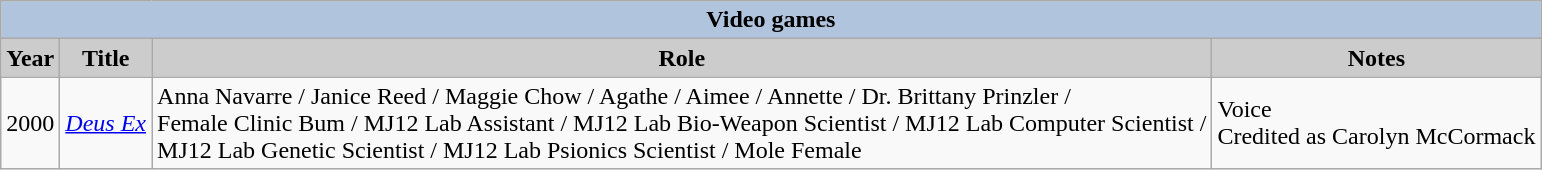<table class="wikitable">
<tr>
<th colspan=4 style="background:#B0C4DE;">Video games</th>
</tr>
<tr>
<th style="background: #CCCCCC;">Year</th>
<th style="background: #CCCCCC;">Title</th>
<th style="background: #CCCCCC;">Role</th>
<th style="background: #CCCCCC;">Notes</th>
</tr>
<tr>
<td>2000</td>
<td><em><a href='#'>Deus Ex</a></em></td>
<td>Anna Navarre / Janice Reed / Maggie Chow / Agathe / Aimee / Annette / Dr. Brittany Prinzler /<br> Female Clinic Bum / MJ12 Lab Assistant / MJ12 Lab Bio-Weapon Scientist / MJ12 Lab Computer Scientist /<br> MJ12 Lab Genetic Scientist / MJ12 Lab Psionics Scientist / Mole Female</td>
<td>Voice<br> Credited as Carolyn McCormack</td>
</tr>
</table>
